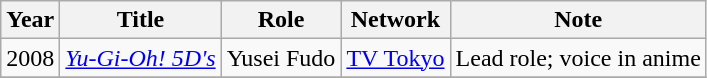<table class="wikitable">
<tr>
<th>Year</th>
<th>Title</th>
<th>Role</th>
<th>Network</th>
<th>Note</th>
</tr>
<tr>
<td>2008</td>
<td><em><a href='#'>Yu-Gi-Oh! 5D's</a></em></td>
<td>Yusei Fudo</td>
<td><a href='#'>TV Tokyo</a></td>
<td>Lead role; voice in anime</td>
</tr>
<tr>
</tr>
</table>
